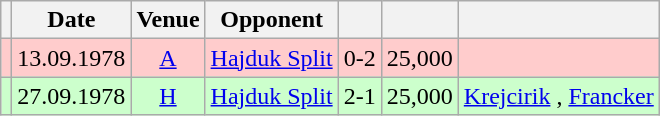<table class="wikitable" Style="text-align: center">
<tr>
<th></th>
<th>Date</th>
<th>Venue</th>
<th>Opponent</th>
<th></th>
<th></th>
<th></th>
</tr>
<tr style="background:#fcc">
<td></td>
<td>13.09.1978</td>
<td><a href='#'>A</a></td>
<td align="left"><a href='#'>Hajduk Split</a> </td>
<td>0-2</td>
<td align="right">25,000</td>
<td align="left"></td>
</tr>
<tr style="background:#cfc">
<td></td>
<td>27.09.1978</td>
<td><a href='#'>H</a></td>
<td align="left"><a href='#'>Hajduk Split</a> </td>
<td>2-1</td>
<td align="right">25,000</td>
<td align="left"><a href='#'>Krejcirik</a> , <a href='#'>Francker</a> </td>
</tr>
</table>
